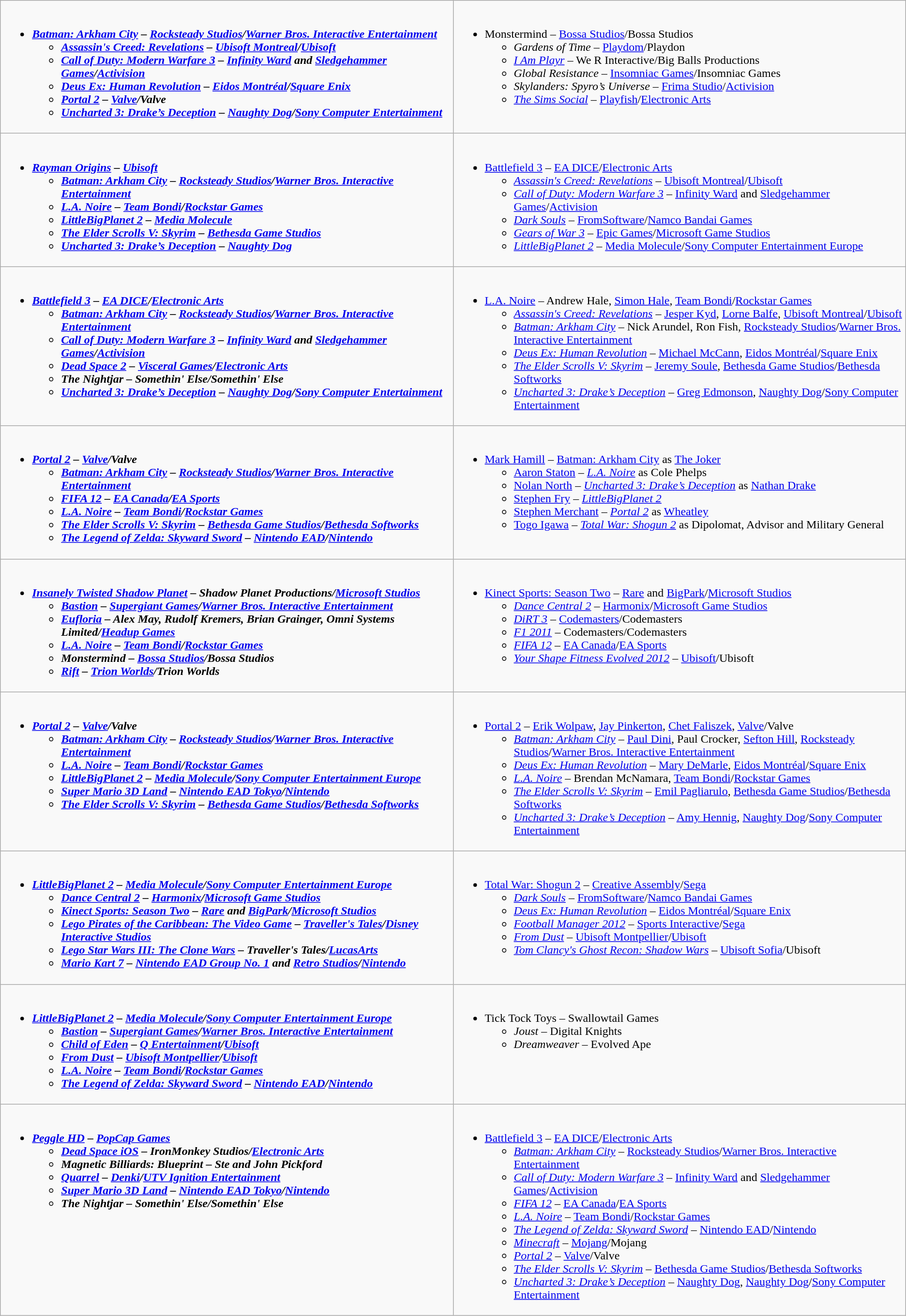<table class=wikitable>
<tr>
<td valign="top" width="50%"><br><ul><li><strong><em><a href='#'>Batman: Arkham City</a><em> – <a href='#'>Rocksteady Studios</a>/<a href='#'>Warner Bros. Interactive Entertainment</a><strong><ul><li></em><a href='#'>Assassin's Creed: Revelations</a><em> – <a href='#'>Ubisoft Montreal</a>/<a href='#'>Ubisoft</a></li><li></em><a href='#'>Call of Duty: Modern Warfare 3</a><em> – <a href='#'>Infinity Ward</a> and <a href='#'>Sledgehammer Games</a>/<a href='#'>Activision</a></li><li></em><a href='#'>Deus Ex: Human Revolution</a><em> – <a href='#'>Eidos Montréal</a>/<a href='#'>Square Enix</a></li><li></em><a href='#'>Portal 2</a><em> – <a href='#'>Valve</a>/Valve</li><li></em><a href='#'>Uncharted 3: Drake’s Deception</a><em> – <a href='#'>Naughty Dog</a>/<a href='#'>Sony Computer Entertainment</a></li></ul></li></ul></td>
<td valign="top"><br><ul><li></em></strong>Monstermind</em> – <a href='#'>Bossa Studios</a>/Bossa Studios</strong><ul><li><em>Gardens of Time</em> – <a href='#'>Playdom</a>/Playdon</li><li><em><a href='#'>I Am Playr</a></em> – We R Interactive/Big Balls Productions</li><li><em>Global Resistance</em> – <a href='#'>Insomniac Games</a>/Insomniac Games</li><li><em>Skylanders: Spyro’s Universe</em> – <a href='#'>Frima Studio</a>/<a href='#'>Activision</a></li><li><em><a href='#'>The Sims Social</a></em> – <a href='#'>Playfish</a>/<a href='#'>Electronic Arts</a></li></ul></li></ul></td>
</tr>
<tr>
<td valign="top" width="50%"><br><ul><li><strong><em><a href='#'>Rayman Origins</a><em> – <a href='#'>Ubisoft</a><strong><ul><li></em><a href='#'>Batman: Arkham City</a><em> – <a href='#'>Rocksteady Studios</a>/<a href='#'>Warner Bros. Interactive Entertainment</a></li><li></em><a href='#'>L.A. Noire</a><em> – <a href='#'>Team Bondi</a>/<a href='#'>Rockstar Games</a></li><li></em><a href='#'>LittleBigPlanet 2</a><em> – <a href='#'>Media Molecule</a></li><li></em><a href='#'>The Elder Scrolls V: Skyrim</a><em> – <a href='#'>Bethesda Game Studios</a></li><li></em><a href='#'>Uncharted 3: Drake’s Deception</a><em> – <a href='#'>Naughty Dog</a></li></ul></li></ul></td>
<td valign="top"><br><ul><li></em></strong><a href='#'>Battlefield 3</a></em> – <a href='#'>EA DICE</a>/<a href='#'>Electronic Arts</a></strong><ul><li><em><a href='#'>Assassin's Creed: Revelations</a></em> – <a href='#'>Ubisoft Montreal</a>/<a href='#'>Ubisoft</a></li><li><em><a href='#'>Call of Duty: Modern Warfare 3</a></em> – <a href='#'>Infinity Ward</a> and <a href='#'>Sledgehammer Games</a>/<a href='#'>Activision</a></li><li><em><a href='#'>Dark Souls</a></em> – <a href='#'>FromSoftware</a>/<a href='#'>Namco Bandai Games</a></li><li><em><a href='#'>Gears of War 3</a></em> – <a href='#'>Epic Games</a>/<a href='#'>Microsoft Game Studios</a></li><li><em><a href='#'>LittleBigPlanet 2</a></em> – <a href='#'>Media Molecule</a>/<a href='#'>Sony Computer Entertainment Europe</a></li></ul></li></ul></td>
</tr>
<tr>
<td valign="top" width="50%"><br><ul><li><strong><em><a href='#'>Battlefield 3</a><em> – <a href='#'>EA DICE</a>/<a href='#'>Electronic Arts</a><strong><ul><li></em><a href='#'>Batman: Arkham City</a><em> – <a href='#'>Rocksteady Studios</a>/<a href='#'>Warner Bros. Interactive Entertainment</a></li><li></em><a href='#'>Call of Duty: Modern Warfare 3</a><em> – <a href='#'>Infinity Ward</a> and <a href='#'>Sledgehammer Games</a>/<a href='#'>Activision</a></li><li></em><a href='#'>Dead Space 2</a><em> – <a href='#'>Visceral Games</a>/<a href='#'>Electronic Arts</a></li><li></em>The Nightjar<em> – Somethin' Else/Somethin' Else</li><li></em><a href='#'>Uncharted 3: Drake’s Deception</a><em> – <a href='#'>Naughty Dog</a>/<a href='#'>Sony Computer Entertainment</a></li></ul></li></ul></td>
<td valign="top"><br><ul><li></em></strong><a href='#'>L.A. Noire</a></em> – Andrew Hale, <a href='#'>Simon Hale</a>, <a href='#'>Team Bondi</a>/<a href='#'>Rockstar Games</a></strong><ul><li><em><a href='#'>Assassin's Creed: Revelations</a></em> – <a href='#'>Jesper Kyd</a>, <a href='#'>Lorne Balfe</a>, <a href='#'>Ubisoft Montreal</a>/<a href='#'>Ubisoft</a></li><li><em><a href='#'>Batman: Arkham City</a></em> – Nick Arundel, Ron Fish, <a href='#'>Rocksteady Studios</a>/<a href='#'>Warner Bros. Interactive Entertainment</a></li><li><em><a href='#'>Deus Ex: Human Revolution</a></em> – <a href='#'>Michael McCann</a>, <a href='#'>Eidos Montréal</a>/<a href='#'>Square Enix</a></li><li><em><a href='#'>The Elder Scrolls V: Skyrim</a></em> – <a href='#'>Jeremy Soule</a>, <a href='#'>Bethesda Game Studios</a>/<a href='#'>Bethesda Softworks</a></li><li><em><a href='#'>Uncharted 3: Drake’s Deception</a></em> – <a href='#'>Greg Edmonson</a>, <a href='#'>Naughty Dog</a>/<a href='#'>Sony Computer Entertainment</a></li></ul></li></ul></td>
</tr>
<tr>
<td valign="top" width="50%"><br><ul><li><strong><em><a href='#'>Portal 2</a><em> – <a href='#'>Valve</a>/Valve<strong><ul><li></em><a href='#'>Batman: Arkham City</a><em> – <a href='#'>Rocksteady Studios</a>/<a href='#'>Warner Bros. Interactive Entertainment</a></li><li></em><a href='#'>FIFA 12</a><em> – <a href='#'>EA Canada</a>/<a href='#'>EA Sports</a></li><li></em><a href='#'>L.A. Noire</a><em> – <a href='#'>Team Bondi</a>/<a href='#'>Rockstar Games</a></li><li></em><a href='#'>The Elder Scrolls V: Skyrim</a><em> – <a href='#'>Bethesda Game Studios</a>/<a href='#'>Bethesda Softworks</a></li><li></em><a href='#'>The Legend of Zelda: Skyward Sword</a><em> – <a href='#'>Nintendo EAD</a>/<a href='#'>Nintendo</a></li></ul></li></ul></td>
<td valign="top"><br><ul><li></strong><a href='#'>Mark Hamill</a> –<strong> </em></strong><a href='#'>Batman: Arkham City</a></em> as <a href='#'>The Joker</a></strong><ul><li><a href='#'>Aaron Staton</a> – <em><a href='#'>L.A. Noire</a></em> as Cole Phelps</li><li><a href='#'>Nolan North</a> – <em><a href='#'>Uncharted 3: Drake’s Deception</a></em> as <a href='#'>Nathan Drake</a></li><li><a href='#'>Stephen Fry</a>  – <em><a href='#'>LittleBigPlanet 2</a></em></li><li><a href='#'>Stephen Merchant</a>  – <em><a href='#'>Portal 2</a></em> as <a href='#'>Wheatley</a></li><li><a href='#'>Togo Igawa</a>  – <em><a href='#'>Total War: Shogun 2</a></em> as Dipolomat, Advisor and Military General</li></ul></li></ul></td>
</tr>
<tr>
<td valign="top" width="50%"><br><ul><li><strong><em><a href='#'>Insanely Twisted Shadow Planet</a><em> – Shadow Planet Productions/<a href='#'>Microsoft Studios</a><strong><ul><li></em><a href='#'>Bastion</a><em> – <a href='#'>Supergiant Games</a>/<a href='#'>Warner Bros. Interactive Entertainment</a></li><li></em><a href='#'>Eufloria</a><em> – Alex May, Rudolf Kremers, Brian Grainger, Omni Systems Limited/<a href='#'>Headup Games</a></li><li></em><a href='#'>L.A. Noire</a><em> – <a href='#'>Team Bondi</a>/<a href='#'>Rockstar Games</a></li><li></em>Monstermind<em> – <a href='#'>Bossa Studios</a>/Bossa Studios</li><li></em><a href='#'>Rift</a><em> – <a href='#'>Trion Worlds</a>/Trion Worlds</li></ul></li></ul></td>
<td valign="top"><br><ul><li></em></strong><a href='#'>Kinect Sports: Season Two</a></em> – <a href='#'>Rare</a> and <a href='#'>BigPark</a>/<a href='#'>Microsoft Studios</a></strong><ul><li><em><a href='#'>Dance Central 2</a></em> – <a href='#'>Harmonix</a>/<a href='#'>Microsoft Game Studios</a></li><li><em><a href='#'>DiRT 3</a></em> – <a href='#'>Codemasters</a>/Codemasters</li><li><em><a href='#'>F1 2011</a></em> – Codemasters/Codemasters</li><li><em><a href='#'>FIFA 12</a></em> – <a href='#'>EA Canada</a>/<a href='#'>EA Sports</a></li><li><em><a href='#'>Your Shape Fitness Evolved 2012</a></em> – <a href='#'>Ubisoft</a>/Ubisoft</li></ul></li></ul></td>
</tr>
<tr>
<td valign="top" width="50%"><br><ul><li><strong><em><a href='#'>Portal 2</a><em> – <a href='#'>Valve</a>/Valve<strong><ul><li></em><a href='#'>Batman: Arkham City</a><em> – <a href='#'>Rocksteady Studios</a>/<a href='#'>Warner Bros. Interactive Entertainment</a></li><li></em><a href='#'>L.A. Noire</a><em> – <a href='#'>Team Bondi</a>/<a href='#'>Rockstar Games</a></li><li></em><a href='#'>LittleBigPlanet 2</a><em> – <a href='#'>Media Molecule</a>/<a href='#'>Sony Computer Entertainment Europe</a></li><li></em><a href='#'>Super Mario 3D Land</a><em> – <a href='#'>Nintendo EAD Tokyo</a>/<a href='#'>Nintendo</a></li><li></em><a href='#'>The Elder Scrolls V: Skyrim</a><em> – <a href='#'>Bethesda Game Studios</a>/<a href='#'>Bethesda Softworks</a></li></ul></li></ul></td>
<td valign="top"><br><ul><li></em></strong><a href='#'>Portal 2</a></em> – <a href='#'>Erik Wolpaw</a>, <a href='#'>Jay Pinkerton</a>, <a href='#'>Chet Faliszek</a>, <a href='#'>Valve</a>/Valve</strong><ul><li><em><a href='#'>Batman: Arkham City</a></em> – <a href='#'>Paul Dini</a>, Paul Crocker, <a href='#'>Sefton Hill</a>, <a href='#'>Rocksteady Studios</a>/<a href='#'>Warner Bros. Interactive Entertainment</a></li><li><em><a href='#'>Deus Ex: Human Revolution</a></em> – <a href='#'>Mary DeMarle</a>, <a href='#'>Eidos Montréal</a>/<a href='#'>Square Enix</a></li><li><em><a href='#'>L.A. Noire</a></em> – Brendan McNamara, <a href='#'>Team Bondi</a>/<a href='#'>Rockstar Games</a></li><li><em><a href='#'>The Elder Scrolls V: Skyrim</a></em> – <a href='#'>Emil Pagliarulo</a>, <a href='#'>Bethesda Game Studios</a>/<a href='#'>Bethesda Softworks</a></li><li><em><a href='#'>Uncharted 3: Drake’s Deception</a></em> – <a href='#'>Amy Hennig</a>, <a href='#'>Naughty Dog</a>/<a href='#'>Sony Computer Entertainment</a></li></ul></li></ul></td>
</tr>
<tr>
<td valign="top" width="50%"><br><ul><li><strong><em><a href='#'>LittleBigPlanet 2</a><em> – <a href='#'>Media Molecule</a>/<a href='#'>Sony Computer Entertainment Europe</a><strong><ul><li></em><a href='#'>Dance Central 2</a><em> – <a href='#'>Harmonix</a>/<a href='#'>Microsoft Game Studios</a></li><li></em><a href='#'>Kinect Sports: Season Two</a><em> – <a href='#'>Rare</a> and <a href='#'>BigPark</a>/<a href='#'>Microsoft Studios</a></li><li></em><a href='#'>Lego Pirates of the Caribbean: The Video Game</a><em> – <a href='#'>Traveller's Tales</a>/<a href='#'>Disney Interactive Studios</a></li><li></em><a href='#'>Lego Star Wars III: The Clone Wars</a><em> – Traveller's Tales/<a href='#'>LucasArts</a></li><li></em><a href='#'>Mario Kart 7</a><em> – <a href='#'>Nintendo EAD Group No. 1</a> and <a href='#'>Retro Studios</a>/<a href='#'>Nintendo</a></li></ul></li></ul></td>
<td valign="top"><br><ul><li></em></strong><a href='#'>Total War: Shogun 2</a></em> – <a href='#'>Creative Assembly</a>/<a href='#'>Sega</a></strong><ul><li><em><a href='#'>Dark Souls</a></em> – <a href='#'>FromSoftware</a>/<a href='#'>Namco Bandai Games</a></li><li><em><a href='#'>Deus Ex: Human Revolution</a></em> – <a href='#'>Eidos Montréal</a>/<a href='#'>Square Enix</a></li><li><em><a href='#'>Football Manager 2012</a></em> – <a href='#'>Sports Interactive</a>/<a href='#'>Sega</a></li><li><em><a href='#'>From Dust</a></em> – <a href='#'>Ubisoft Montpellier</a>/<a href='#'>Ubisoft</a></li><li><em><a href='#'>Tom Clancy's Ghost Recon: Shadow Wars</a></em> – <a href='#'>Ubisoft Sofia</a>/Ubisoft</li></ul></li></ul></td>
</tr>
<tr>
<td valign="top" width="50%"><br><ul><li><strong><em><a href='#'>LittleBigPlanet 2</a><em> – <a href='#'>Media Molecule</a>/<a href='#'>Sony Computer Entertainment Europe</a><strong><ul><li></em><a href='#'>Bastion</a><em> – <a href='#'>Supergiant Games</a>/<a href='#'>Warner Bros. Interactive Entertainment</a></li><li></em><a href='#'>Child of Eden</a><em> – <a href='#'>Q Entertainment</a>/<a href='#'>Ubisoft</a></li><li></em><a href='#'>From Dust</a><em> – <a href='#'>Ubisoft Montpellier</a>/<a href='#'>Ubisoft</a></li><li></em><a href='#'>L.A. Noire</a><em> – <a href='#'>Team Bondi</a>/<a href='#'>Rockstar Games</a></li><li></em><a href='#'>The Legend of Zelda: Skyward Sword</a><em> – <a href='#'>Nintendo EAD</a>/<a href='#'>Nintendo</a></li></ul></li></ul></td>
<td valign="top"><br><ul><li></em></strong>Tick Tock Toys</em> – Swallowtail Games</strong><ul><li><em>Joust</em> – Digital Knights</li><li><em>Dreamweaver</em> – Evolved Ape</li></ul></li></ul></td>
</tr>
<tr>
<td valign="top" width="50%"><br><ul><li><strong><em><a href='#'>Peggle HD</a><em> – <a href='#'>PopCap Games</a><strong><ul><li></em><a href='#'>Dead Space iOS</a><em> – IronMonkey Studios/<a href='#'>Electronic Arts</a></li><li></em>Magnetic Billiards: Blueprint<em> – Ste and John Pickford</li><li></em><a href='#'>Quarrel</a><em> – <a href='#'>Denki</a>/<a href='#'>UTV Ignition Entertainment</a></li><li></em><a href='#'>Super Mario 3D Land</a><em> – <a href='#'>Nintendo EAD Tokyo</a>/<a href='#'>Nintendo</a></li><li></em>The Nightjar<em> – Somethin' Else/Somethin' Else</li></ul></li></ul></td>
<td valign="top"><br><ul><li></em></strong><a href='#'>Battlefield 3</a></em> – <a href='#'>EA DICE</a>/<a href='#'>Electronic Arts</a></strong><ul><li><em><a href='#'>Batman: Arkham City</a></em> – <a href='#'>Rocksteady Studios</a>/<a href='#'>Warner Bros. Interactive Entertainment</a></li><li><em><a href='#'>Call of Duty: Modern Warfare 3</a></em> – <a href='#'>Infinity Ward</a> and <a href='#'>Sledgehammer Games</a>/<a href='#'>Activision</a></li><li><em><a href='#'>FIFA 12</a></em> – <a href='#'>EA Canada</a>/<a href='#'>EA Sports</a></li><li><em><a href='#'>L.A. Noire</a></em> – <a href='#'>Team Bondi</a>/<a href='#'>Rockstar Games</a></li><li><em><a href='#'>The Legend of Zelda: Skyward Sword</a></em> – <a href='#'>Nintendo EAD</a>/<a href='#'>Nintendo</a></li><li><em><a href='#'>Minecraft</a></em> – <a href='#'>Mojang</a>/Mojang</li><li><em><a href='#'>Portal 2</a></em> – <a href='#'>Valve</a>/Valve</li><li><em><a href='#'>The Elder Scrolls V: Skyrim</a></em> – <a href='#'>Bethesda Game Studios</a>/<a href='#'>Bethesda Softworks</a></li><li><em><a href='#'>Uncharted 3: Drake’s Deception</a></em> – <a href='#'>Naughty Dog</a>, <a href='#'>Naughty Dog</a>/<a href='#'>Sony Computer Entertainment</a></li></ul></li></ul></td>
</tr>
</table>
